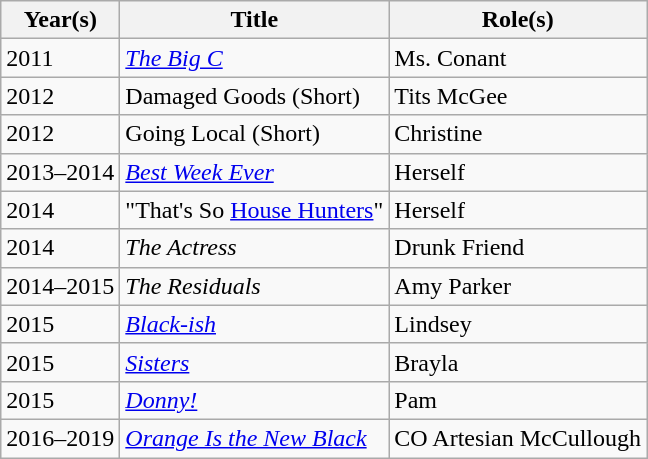<table class="wikitable sortable">
<tr>
<th>Year(s)</th>
<th>Title</th>
<th>Role(s)</th>
</tr>
<tr>
<td>2011</td>
<td><em><a href='#'>The Big C</a></em></td>
<td>Ms. Conant</td>
</tr>
<tr>
<td>2012</td>
<td>Damaged Goods (Short)</td>
<td>Tits McGee</td>
</tr>
<tr>
<td>2012</td>
<td>Going Local (Short)</td>
<td>Christine</td>
</tr>
<tr>
<td>2013–2014</td>
<td><em><a href='#'>Best Week Ever</a></em></td>
<td>Herself</td>
</tr>
<tr>
<td>2014</td>
<td>"That's So <a href='#'>House Hunters</a>"</td>
<td>Herself</td>
</tr>
<tr>
<td>2014</td>
<td><em>The Actress</em></td>
<td>Drunk Friend</td>
</tr>
<tr>
<td>2014–2015</td>
<td><em>The Residuals</em></td>
<td>Amy Parker</td>
</tr>
<tr>
<td>2015</td>
<td><em><a href='#'>Black-ish</a></em></td>
<td>Lindsey</td>
</tr>
<tr>
<td>2015</td>
<td><em><a href='#'>Sisters</a></em></td>
<td>Brayla</td>
</tr>
<tr>
<td>2015</td>
<td><em><a href='#'>Donny!</a></em></td>
<td>Pam</td>
</tr>
<tr>
<td>2016–2019</td>
<td><em><a href='#'>Orange Is the New Black</a></em></td>
<td>CO Artesian McCullough</td>
</tr>
</table>
